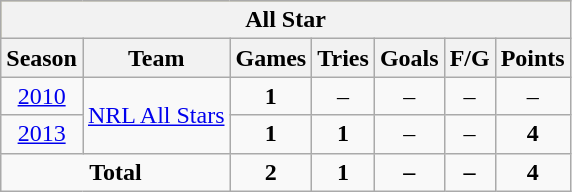<table class="wikitable" style="text-align:center;">
<tr style="background:#bdb76b;">
<th colspan="7">All Star</th>
</tr>
<tr>
<th>Season</th>
<th>Team</th>
<th>Games</th>
<th>Tries</th>
<th>Goals</th>
<th>F/G</th>
<th>Points</th>
</tr>
<tr>
<td><a href='#'>2010</a></td>
<td rowspan="2"><a href='#'>NRL All Stars</a></td>
<td><strong>1</strong></td>
<td>–</td>
<td>–</td>
<td>–</td>
<td>–</td>
</tr>
<tr>
<td><a href='#'>2013</a></td>
<td><strong>1</strong></td>
<td><strong>1</strong></td>
<td>–</td>
<td>–</td>
<td><strong>4</strong></td>
</tr>
<tr>
<td colspan="2"><strong>Total</strong></td>
<td><strong>2</strong></td>
<td><strong>1</strong></td>
<td><strong>–</strong></td>
<td><strong>–</strong></td>
<td><strong>4</strong></td>
</tr>
</table>
